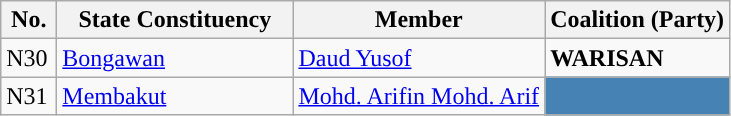<table class="wikitable sortable">
<tr>
<th width="30">No.</th>
<th width="150">State Constituency</th>
<th>Member</th>
<th>Coalition (Party)</th>
</tr>
<tr>
<td>N30</td>
<td><a href='#'>Bongawan</a></td>
<td><a href='#'>Daud Yusof</a></td>
<td><strong>WARISAN</strong></td>
</tr>
<tr>
<td>N31</td>
<td><a href='#'>Membakut</a></td>
<td><a href='#'>Mohd. Arifin Mohd. Arif</a></td>
<td style="background-color: #4682B4;"></td>
</tr>
</table>
